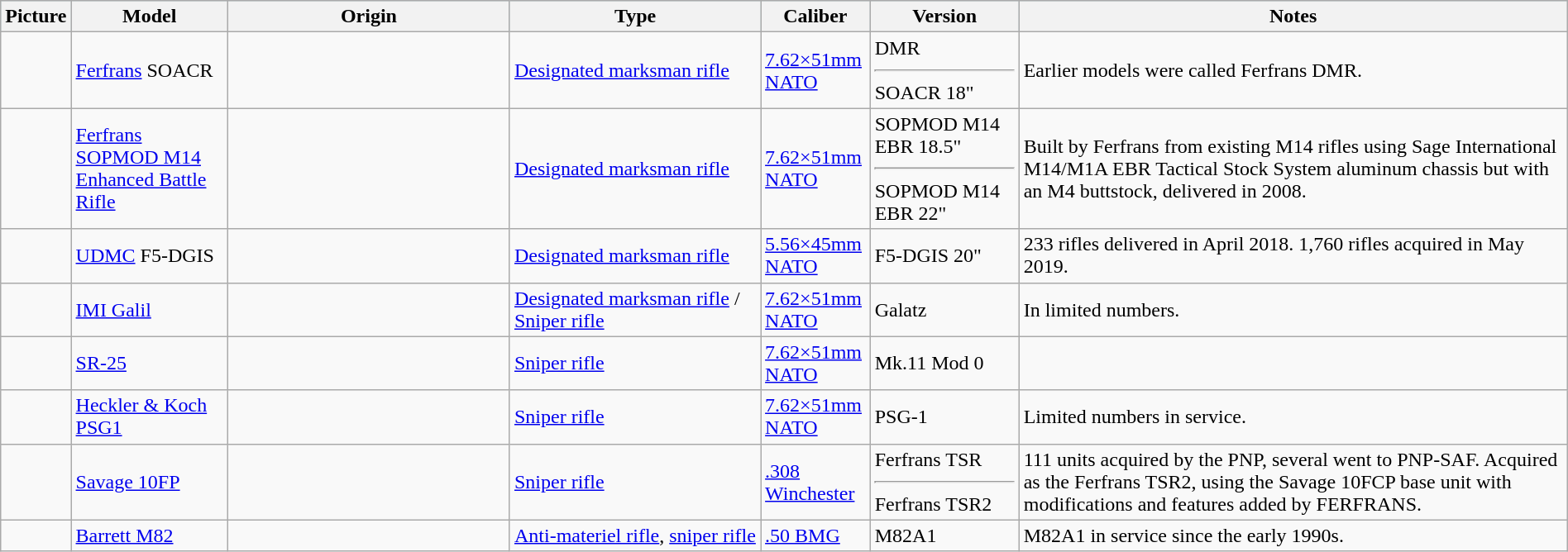<table class="wikitable" style="width:100%;">
<tr bgcolor=#B0E0E6>
<th style="width:3%;">Picture</th>
<th style="width:10%;">Model</th>
<th style="width:18%;">Origin</th>
<th style="width:16%;">Type</th>
<th style="width:7%;">Caliber</th>
<th style="width:%;">Version</th>
<th style="width:35%;">Notes</th>
</tr>
<tr>
<td></td>
<td><a href='#'>Ferfrans</a> SOACR</td>
<td></td>
<td><a href='#'>Designated marksman rifle</a></td>
<td><a href='#'>7.62×51mm NATO</a></td>
<td>DMR<hr>SOACR 18"</td>
<td>Earlier models were called Ferfrans DMR.</td>
</tr>
<tr>
<td></td>
<td><a href='#'>Ferfrans</a> <a href='#'>SOPMOD M14 Enhanced Battle Rifle</a></td>
<td></td>
<td><a href='#'>Designated marksman rifle</a></td>
<td><a href='#'>7.62×51mm NATO</a></td>
<td>SOPMOD M14 EBR 18.5"<hr>SOPMOD M14 EBR 22"</td>
<td>Built by Ferfrans from existing M14 rifles using Sage International M14/M1A EBR Tactical Stock System aluminum chassis but with an M4 buttstock, delivered in 2008.</td>
</tr>
<tr>
<td></td>
<td><a href='#'>UDMC</a> F5-DGIS</td>
<td></td>
<td><a href='#'>Designated marksman rifle</a></td>
<td><a href='#'>5.56×45mm NATO</a></td>
<td>F5-DGIS 20"</td>
<td>233 rifles delivered in April 2018. 1,760 rifles acquired in May 2019.</td>
</tr>
<tr>
<td></td>
<td><a href='#'>IMI Galil</a></td>
<td></td>
<td><a href='#'>Designated marksman rifle</a> / <a href='#'>Sniper rifle</a></td>
<td><a href='#'>7.62×51mm NATO</a></td>
<td>Galatz</td>
<td>In limited numbers.</td>
</tr>
<tr>
<td></td>
<td><a href='#'>SR-25</a></td>
<td></td>
<td><a href='#'>Sniper rifle</a></td>
<td><a href='#'>7.62×51mm NATO</a></td>
<td>Mk.11 Mod 0</td>
<td></td>
</tr>
<tr>
<td></td>
<td><a href='#'>Heckler & Koch PSG1</a></td>
<td></td>
<td><a href='#'>Sniper rifle</a></td>
<td><a href='#'>7.62×51mm NATO</a></td>
<td>PSG-1</td>
<td>Limited numbers in service.</td>
</tr>
<tr>
<td></td>
<td><a href='#'>Savage 10FP</a></td>
<td></td>
<td><a href='#'>Sniper rifle</a></td>
<td><a href='#'>.308 Winchester</a></td>
<td>Ferfrans TSR<hr>Ferfrans TSR2</td>
<td>111 units acquired by the PNP, several went to PNP-SAF. Acquired as the Ferfrans TSR2, using the Savage 10FCP base unit with modifications and features added by FERFRANS.</td>
</tr>
<tr>
<td></td>
<td><a href='#'>Barrett M82</a></td>
<td></td>
<td><a href='#'>Anti-materiel rifle</a>, <a href='#'>sniper rifle</a></td>
<td><a href='#'>.50 BMG</a></td>
<td>M82A1</td>
<td>M82A1 in service since the early 1990s.</td>
</tr>
</table>
